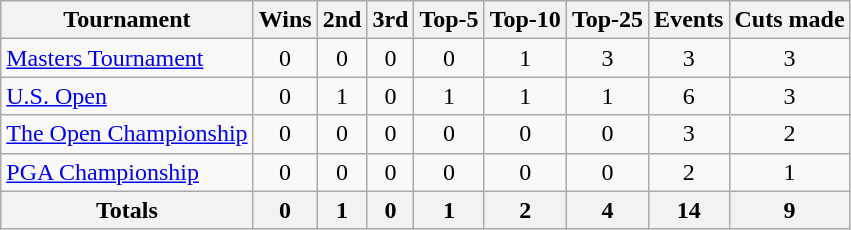<table class=wikitable style=text-align:center>
<tr>
<th>Tournament</th>
<th>Wins</th>
<th>2nd</th>
<th>3rd</th>
<th>Top-5</th>
<th>Top-10</th>
<th>Top-25</th>
<th>Events</th>
<th>Cuts made</th>
</tr>
<tr>
<td align=left><a href='#'>Masters Tournament</a></td>
<td>0</td>
<td>0</td>
<td>0</td>
<td>0</td>
<td>1</td>
<td>3</td>
<td>3</td>
<td>3</td>
</tr>
<tr>
<td align=left><a href='#'>U.S. Open</a></td>
<td>0</td>
<td>1</td>
<td>0</td>
<td>1</td>
<td>1</td>
<td>1</td>
<td>6</td>
<td>3</td>
</tr>
<tr>
<td align=left><a href='#'>The Open Championship</a></td>
<td>0</td>
<td>0</td>
<td>0</td>
<td>0</td>
<td>0</td>
<td>0</td>
<td>3</td>
<td>2</td>
</tr>
<tr>
<td align=left><a href='#'>PGA Championship</a></td>
<td>0</td>
<td>0</td>
<td>0</td>
<td>0</td>
<td>0</td>
<td>0</td>
<td>2</td>
<td>1</td>
</tr>
<tr>
<th>Totals</th>
<th>0</th>
<th>1</th>
<th>0</th>
<th>1</th>
<th>2</th>
<th>4</th>
<th>14</th>
<th>9</th>
</tr>
</table>
